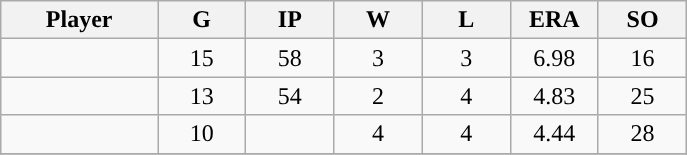<table class="wikitable sortable">
<tr>
<th bgcolor="#DDDDFF" width="16%">Player</th>
<th bgcolor="#DDDDFF" width="9%">G</th>
<th bgcolor="#DDDDFF" width="9%">IP</th>
<th bgcolor="#DDDDFF" width="9%">W</th>
<th bgcolor="#DDDDFF" width="9%">L</th>
<th bgcolor="#DDDDFF" width="9%">ERA</th>
<th bgcolor="#DDDDFF" width="9%">SO</th>
</tr>
<tr align="center">
<td></td>
<td>15</td>
<td>58</td>
<td>3</td>
<td>3</td>
<td>6.98</td>
<td>16</td>
</tr>
<tr align="center">
<td></td>
<td>13</td>
<td>54</td>
<td>2</td>
<td>4</td>
<td>4.83</td>
<td>25</td>
</tr>
<tr align="center">
<td></td>
<td>10</td>
<td></td>
<td>4</td>
<td>4</td>
<td>4.44</td>
<td>28</td>
</tr>
<tr align="center">
</tr>
</table>
